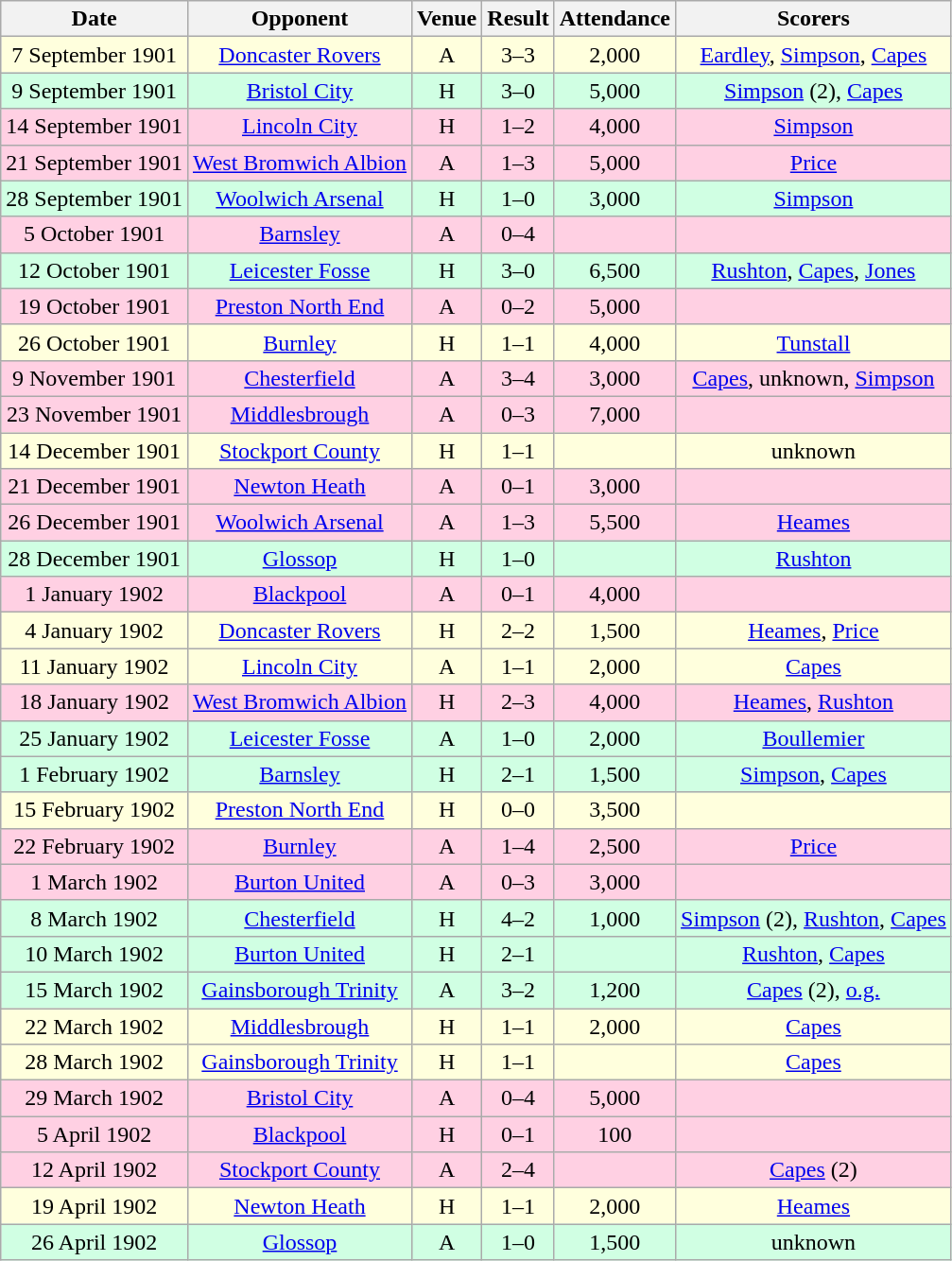<table class="wikitable sortable" style="font-size:100%; text-align:center">
<tr>
<th>Date</th>
<th>Opponent</th>
<th>Venue</th>
<th>Result</th>
<th>Attendance</th>
<th>Scorers</th>
</tr>
<tr style="background-color: #ffffdd;">
<td>7 September 1901</td>
<td><a href='#'>Doncaster Rovers</a></td>
<td>A</td>
<td>3–3</td>
<td>2,000</td>
<td><a href='#'>Eardley</a>, <a href='#'>Simpson</a>, <a href='#'>Capes</a></td>
</tr>
<tr style="background-color: #d0ffe3;">
<td>9 September 1901</td>
<td><a href='#'>Bristol City</a></td>
<td>H</td>
<td>3–0</td>
<td>5,000</td>
<td><a href='#'>Simpson</a> (2), <a href='#'>Capes</a></td>
</tr>
<tr style="background-color: #ffd0e3;">
<td>14 September 1901</td>
<td><a href='#'>Lincoln City</a></td>
<td>H</td>
<td>1–2</td>
<td>4,000</td>
<td><a href='#'>Simpson</a></td>
</tr>
<tr style="background-color: #ffd0e3;">
<td>21 September 1901</td>
<td><a href='#'>West Bromwich Albion</a></td>
<td>A</td>
<td>1–3</td>
<td>5,000</td>
<td><a href='#'>Price</a></td>
</tr>
<tr style="background-color: #d0ffe3;">
<td>28 September 1901</td>
<td><a href='#'>Woolwich Arsenal</a></td>
<td>H</td>
<td>1–0</td>
<td>3,000</td>
<td><a href='#'>Simpson</a></td>
</tr>
<tr style="background-color: #ffd0e3;">
<td>5 October 1901</td>
<td><a href='#'>Barnsley</a></td>
<td>A</td>
<td>0–4</td>
<td></td>
<td></td>
</tr>
<tr style="background-color: #d0ffe3;">
<td>12 October 1901</td>
<td><a href='#'>Leicester Fosse</a></td>
<td>H</td>
<td>3–0</td>
<td>6,500</td>
<td><a href='#'>Rushton</a>, <a href='#'>Capes</a>, <a href='#'>Jones</a></td>
</tr>
<tr style="background-color: #ffd0e3;">
<td>19 October 1901</td>
<td><a href='#'>Preston North End</a></td>
<td>A</td>
<td>0–2</td>
<td>5,000</td>
<td></td>
</tr>
<tr style="background-color: #ffffdd;">
<td>26 October 1901</td>
<td><a href='#'>Burnley</a></td>
<td>H</td>
<td>1–1</td>
<td>4,000</td>
<td><a href='#'>Tunstall</a></td>
</tr>
<tr style="background-color: #ffd0e3;">
<td>9 November 1901</td>
<td><a href='#'>Chesterfield</a></td>
<td>A</td>
<td>3–4</td>
<td>3,000</td>
<td><a href='#'>Capes</a>, unknown, <a href='#'>Simpson</a></td>
</tr>
<tr style="background-color: #ffd0e3;">
<td>23 November 1901</td>
<td><a href='#'>Middlesbrough</a></td>
<td>A</td>
<td>0–3</td>
<td>7,000</td>
<td></td>
</tr>
<tr style="background-color: #ffffdd;">
<td>14 December 1901</td>
<td><a href='#'>Stockport County</a></td>
<td>H</td>
<td>1–1</td>
<td></td>
<td>unknown</td>
</tr>
<tr style="background-color: #ffd0e3;">
<td>21 December 1901</td>
<td><a href='#'>Newton Heath</a></td>
<td>A</td>
<td>0–1</td>
<td>3,000</td>
<td></td>
</tr>
<tr style="background-color: #ffd0e3;">
<td>26 December 1901</td>
<td><a href='#'>Woolwich Arsenal</a></td>
<td>A</td>
<td>1–3</td>
<td>5,500</td>
<td><a href='#'>Heames</a></td>
</tr>
<tr style="background-color: #d0ffe3;">
<td>28 December 1901</td>
<td><a href='#'>Glossop</a></td>
<td>H</td>
<td>1–0</td>
<td></td>
<td><a href='#'>Rushton</a></td>
</tr>
<tr style="background-color: #ffd0e3;">
<td>1 January 1902</td>
<td><a href='#'>Blackpool</a></td>
<td>A</td>
<td>0–1</td>
<td>4,000</td>
<td></td>
</tr>
<tr style="background-color: #ffffdd;">
<td>4 January 1902</td>
<td><a href='#'>Doncaster Rovers</a></td>
<td>H</td>
<td>2–2</td>
<td>1,500</td>
<td><a href='#'>Heames</a>, <a href='#'>Price</a></td>
</tr>
<tr style="background-color: #ffffdd;">
<td>11 January 1902</td>
<td><a href='#'>Lincoln City</a></td>
<td>A</td>
<td>1–1</td>
<td>2,000</td>
<td><a href='#'>Capes</a></td>
</tr>
<tr style="background-color: #ffd0e3;">
<td>18 January 1902</td>
<td><a href='#'>West Bromwich Albion</a></td>
<td>H</td>
<td>2–3</td>
<td>4,000</td>
<td><a href='#'>Heames</a>, <a href='#'>Rushton</a></td>
</tr>
<tr style="background-color: #d0ffe3;">
<td>25 January 1902</td>
<td><a href='#'>Leicester Fosse</a></td>
<td>A</td>
<td>1–0</td>
<td>2,000</td>
<td><a href='#'>Boullemier</a></td>
</tr>
<tr style="background-color: #d0ffe3;">
<td>1 February 1902</td>
<td><a href='#'>Barnsley</a></td>
<td>H</td>
<td>2–1</td>
<td>1,500</td>
<td><a href='#'>Simpson</a>, <a href='#'>Capes</a></td>
</tr>
<tr style="background-color: #ffffdd;">
<td>15 February 1902</td>
<td><a href='#'>Preston North End</a></td>
<td>H</td>
<td>0–0</td>
<td>3,500</td>
<td></td>
</tr>
<tr style="background-color: #ffd0e3;">
<td>22 February 1902</td>
<td><a href='#'>Burnley</a></td>
<td>A</td>
<td>1–4</td>
<td>2,500</td>
<td><a href='#'>Price</a></td>
</tr>
<tr style="background-color: #ffd0e3;">
<td>1 March 1902</td>
<td><a href='#'>Burton United</a></td>
<td>A</td>
<td>0–3</td>
<td>3,000</td>
<td></td>
</tr>
<tr style="background-color: #d0ffe3;">
<td>8 March 1902</td>
<td><a href='#'>Chesterfield</a></td>
<td>H</td>
<td>4–2</td>
<td>1,000</td>
<td><a href='#'>Simpson</a> (2), <a href='#'>Rushton</a>, <a href='#'>Capes</a></td>
</tr>
<tr style="background-color: #d0ffe3;">
<td>10 March 1902</td>
<td><a href='#'>Burton United</a></td>
<td>H</td>
<td>2–1</td>
<td></td>
<td><a href='#'>Rushton</a>, <a href='#'>Capes</a></td>
</tr>
<tr style="background-color: #d0ffe3;">
<td>15 March 1902</td>
<td><a href='#'>Gainsborough Trinity</a></td>
<td>A</td>
<td>3–2</td>
<td>1,200</td>
<td><a href='#'>Capes</a> (2), <a href='#'>o.g.</a></td>
</tr>
<tr style="background-color: #ffffdd;">
<td>22 March 1902</td>
<td><a href='#'>Middlesbrough</a></td>
<td>H</td>
<td>1–1</td>
<td>2,000</td>
<td><a href='#'>Capes</a></td>
</tr>
<tr style="background-color: #ffffdd;">
<td>28 March 1902</td>
<td><a href='#'>Gainsborough Trinity</a></td>
<td>H</td>
<td>1–1</td>
<td></td>
<td><a href='#'>Capes</a></td>
</tr>
<tr style="background-color: #ffd0e3;">
<td>29 March 1902</td>
<td><a href='#'>Bristol City</a></td>
<td>A</td>
<td>0–4</td>
<td>5,000</td>
<td></td>
</tr>
<tr style="background-color: #ffd0e3;">
<td>5 April 1902</td>
<td><a href='#'>Blackpool</a></td>
<td>H</td>
<td>0–1</td>
<td>100</td>
<td></td>
</tr>
<tr style="background-color: #ffd0e3;">
<td>12 April 1902</td>
<td><a href='#'>Stockport County</a></td>
<td>A</td>
<td>2–4</td>
<td></td>
<td><a href='#'>Capes</a> (2)</td>
</tr>
<tr style="background-color: #ffffdd;">
<td>19 April 1902</td>
<td><a href='#'>Newton Heath</a></td>
<td>H</td>
<td>1–1</td>
<td>2,000</td>
<td><a href='#'>Heames</a></td>
</tr>
<tr style="background-color: #d0ffe3;">
<td>26 April 1902</td>
<td><a href='#'>Glossop</a></td>
<td>A</td>
<td>1–0</td>
<td>1,500</td>
<td>unknown</td>
</tr>
</table>
